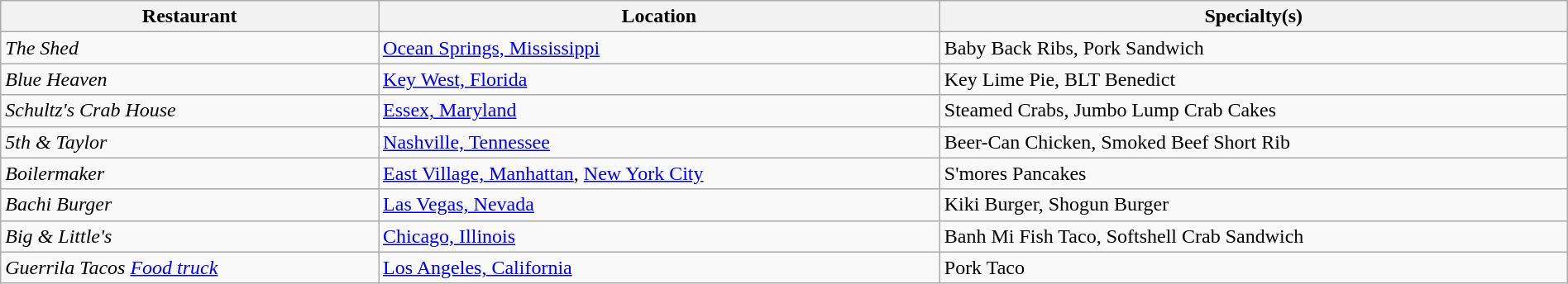<table class="wikitable" style="width:100%;">
<tr>
<th>Restaurant</th>
<th>Location</th>
<th>Specialty(s)</th>
</tr>
<tr>
<td><em>The Shed</em></td>
<td><a href='#'>Ocean Springs, Mississippi</a></td>
<td>Baby Back Ribs, Pork Sandwich</td>
</tr>
<tr>
<td><em>Blue Heaven</em></td>
<td><a href='#'>Key West, Florida</a></td>
<td>Key Lime Pie, BLT Benedict</td>
</tr>
<tr>
<td><em>Schultz's Crab House</em></td>
<td><a href='#'>Essex, Maryland</a></td>
<td>Steamed Crabs, Jumbo Lump Crab Cakes</td>
</tr>
<tr>
<td><em>5th & Taylor</em></td>
<td><a href='#'>Nashville, Tennessee</a></td>
<td>Beer-Can Chicken, Smoked Beef Short Rib</td>
</tr>
<tr>
<td><em>Boilermaker</em></td>
<td><a href='#'>East Village, Manhattan</a>, <a href='#'>New York City</a></td>
<td>S'mores Pancakes</td>
</tr>
<tr>
<td><em>Bachi Burger</em></td>
<td><a href='#'>Las Vegas, Nevada</a></td>
<td>Kiki Burger, Shogun Burger</td>
</tr>
<tr>
<td><em>Big & Little's</em></td>
<td><a href='#'>Chicago, Illinois</a></td>
<td>Banh Mi Fish Taco, Softshell Crab Sandwich</td>
</tr>
<tr>
<td><em>Guerrila Tacos <a href='#'>Food truck</a></em></td>
<td><a href='#'>Los Angeles, California</a></td>
<td>Pork Taco</td>
</tr>
</table>
